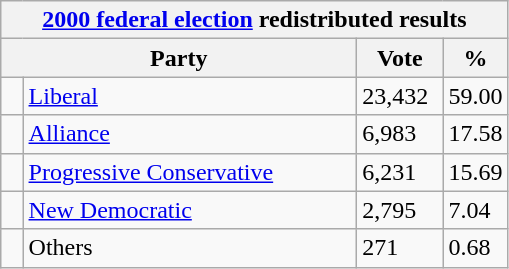<table class="wikitable">
<tr>
<th colspan="4"><a href='#'>2000 federal election</a> redistributed results</th>
</tr>
<tr>
<th bgcolor="#DDDDFF" width="230px" colspan="2">Party</th>
<th bgcolor="#DDDDFF" width="50px">Vote</th>
<th bgcolor="#DDDDFF" width="30px">%</th>
</tr>
<tr>
<td> </td>
<td><a href='#'>Liberal</a></td>
<td>23,432</td>
<td>59.00</td>
</tr>
<tr>
<td> </td>
<td><a href='#'>Alliance</a></td>
<td>6,983</td>
<td>17.58</td>
</tr>
<tr>
<td> </td>
<td><a href='#'>Progressive Conservative</a></td>
<td>6,231</td>
<td>15.69</td>
</tr>
<tr>
<td> </td>
<td><a href='#'>New Democratic</a></td>
<td>2,795</td>
<td>7.04</td>
</tr>
<tr>
<td> </td>
<td>Others</td>
<td>271</td>
<td>0.68</td>
</tr>
</table>
